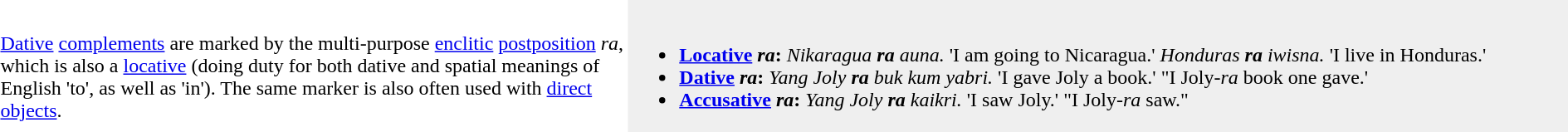<table>
<tr>
<td><br><a href='#'>Dative</a> <a href='#'>complements</a> are marked by the multi-purpose <a href='#'>enclitic</a> <a href='#'>postposition</a> <em>ra</em>, which is also a <a href='#'>locative</a> (doing duty for both dative and spatial meanings of English 'to', as well as 'in'). The same marker is also often used with <a href='#'>direct objects</a>.</td>
<td style="width:60%; background:#efefef;"><br><ul><li><strong><a href='#'>Locative</a> <em>ra</em>:</strong> <em>Nikaragua <strong>ra</strong> auna.</em> 'I am going to Nicaragua.' <em>Honduras <strong>ra</strong> iwisna.</em> 'I live in Honduras.'</li><li><strong><a href='#'>Dative</a> <em>ra</em>:</strong> <em>Yang Joly <strong>ra</strong> buk kum yabri.</em> 'I gave Joly a book.' "I Joly-<em>ra</em> book one gave.'</li><li><strong><a href='#'>Accusative</a> <em>ra</em>:</strong> <em>Yang Joly <strong>ra</strong> kaikri.</em> 'I saw Joly.' "I Joly-<em>ra</em> saw."</li></ul></td>
</tr>
</table>
